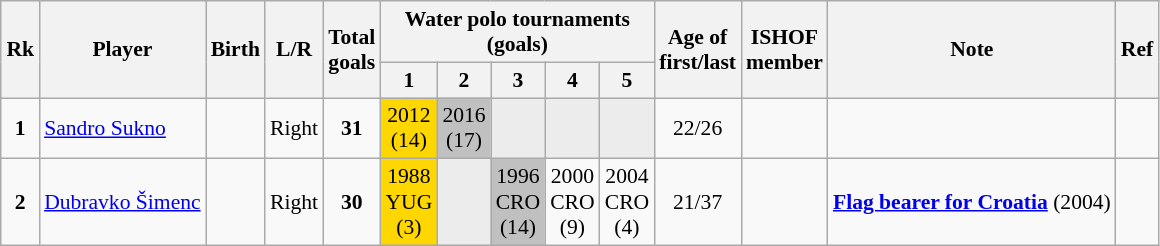<table class="wikitable sortable" style="text-align: center; font-size: 90%; margin-left: 1em;">
<tr>
<th rowspan="2">Rk</th>
<th rowspan="2">Player</th>
<th rowspan="2">Birth</th>
<th rowspan="2">L/R</th>
<th rowspan="2">Total<br>goals</th>
<th colspan="5">Water polo tournaments<br>(goals)</th>
<th rowspan="2">Age of<br>first/last</th>
<th rowspan="2">ISHOF<br>member</th>
<th rowspan="2">Note</th>
<th rowspan="2" class="unsortable">Ref</th>
</tr>
<tr>
<th>1</th>
<th style="width: 2em;" class="unsortable">2</th>
<th style="width: 2em;" class="unsortable">3</th>
<th style="width: 2em;" class="unsortable">4</th>
<th style="width: 2em;" class="unsortable">5</th>
</tr>
<tr>
<td><strong>1</strong></td>
<td style="text-align: left;" data-sort-value="Sukno, Sandro"><a href='#'>Sandro Sukno</a></td>
<td></td>
<td>Right</td>
<td><strong>31</strong></td>
<td style="background-color: gold;">2012<br>(14)</td>
<td style="background-color: silver;">2016<br>(17)</td>
<td style="background-color: #ececec;"></td>
<td style="background-color: #ececec;"></td>
<td style="background-color: #ececec;"></td>
<td>22/26</td>
<td></td>
<td style="text-align: left;"></td>
<td></td>
</tr>
<tr>
<td><strong>2</strong></td>
<td style="text-align: left;" data-sort-value="Šimenc, Dubravko"><a href='#'>Dubravko Šimenc</a></td>
<td></td>
<td>Right</td>
<td><strong>30</strong></td>
<td style="background-color: gold;">1988<br>YUG<br>(3)</td>
<td style="background-color: #ececec;"></td>
<td style="background-color: silver;">1996<br>CRO<br>(14)</td>
<td>2000<br>CRO<br>(9)</td>
<td>2004<br>CRO<br>(4)</td>
<td>21/37</td>
<td></td>
<td style="text-align: left;"><strong><a href='#'>Flag bearer for Croatia</a></strong> (2004)</td>
<td><br></td>
</tr>
</table>
